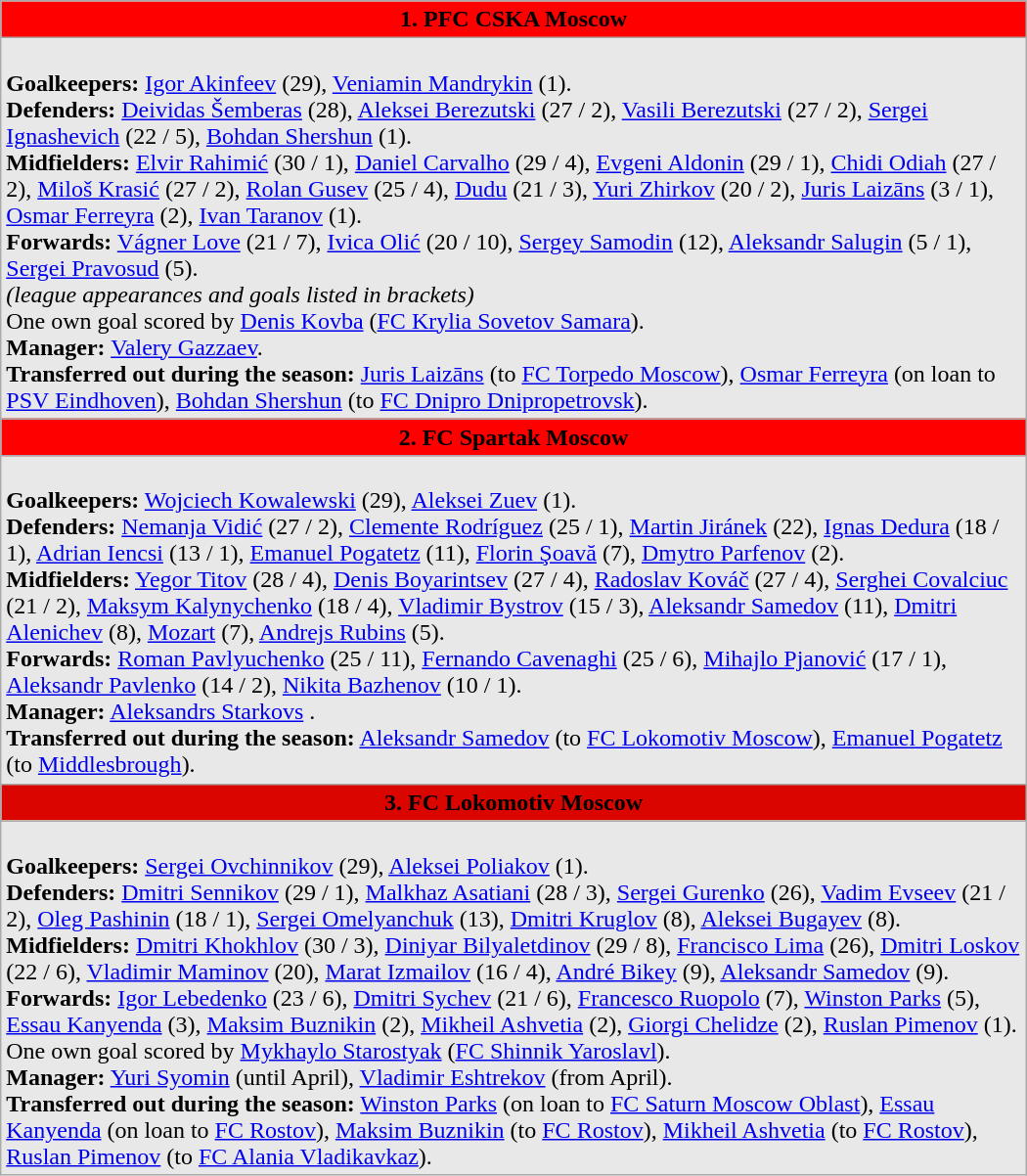<table class="wikitable" Width="700">
<tr bgcolor="#FF0000">
<td align="center" width="700"><span> <strong>1. PFC CSKA Moscow</strong> </span></td>
</tr>
<tr bgcolor="#E8E8E8">
<td align="left" width="700"><br><strong>Goalkeepers:</strong> <a href='#'>Igor Akinfeev</a> (29), <a href='#'>Veniamin Mandrykin</a> (1).<br>
<strong>Defenders:</strong> <a href='#'>Deividas Šemberas</a>  (28), <a href='#'>Aleksei Berezutski</a> (27 / 2), <a href='#'>Vasili Berezutski</a> (27 / 2), <a href='#'>Sergei Ignashevich</a> (22 / 5), <a href='#'>Bohdan Shershun</a>  (1).<br>
<strong>Midfielders:</strong> <a href='#'>Elvir Rahimić</a>  (30 / 1), <a href='#'>Daniel Carvalho</a>  (29 / 4), <a href='#'>Evgeni Aldonin</a> (29 / 1), <a href='#'>Chidi Odiah</a>  (27 / 2), <a href='#'>Miloš Krasić</a>  (27 / 2), <a href='#'>Rolan Gusev</a> (25 / 4), <a href='#'>Dudu</a>  (21 / 3), <a href='#'>Yuri Zhirkov</a> (20 / 2), <a href='#'>Juris Laizāns</a>  (3 / 1), <a href='#'>Osmar Ferreyra</a>  (2), <a href='#'>Ivan Taranov</a> (1).<br>
<strong>Forwards:</strong> <a href='#'>Vágner Love</a>  (21 / 7), <a href='#'>Ivica Olić</a>  (20 / 10), <a href='#'>Sergey Samodin</a> (12), <a href='#'>Aleksandr Salugin</a> (5 / 1), <a href='#'>Sergei Pravosud</a> (5).<br><em>(league appearances and goals listed in brackets)</em><br>One own goal scored by <a href='#'>Denis Kovba</a>  (<a href='#'>FC Krylia Sovetov Samara</a>).<br><strong>Manager:</strong> <a href='#'>Valery Gazzaev</a>.<br><strong>Transferred out during the season:</strong> <a href='#'>Juris Laizāns</a>  (to <a href='#'>FC Torpedo Moscow</a>), <a href='#'>Osmar Ferreyra</a>  (on loan to  <a href='#'>PSV Eindhoven</a>), <a href='#'>Bohdan Shershun</a>  (to  <a href='#'>FC Dnipro Dnipropetrovsk</a>).</td>
</tr>
<tr bgcolor="#FF0000">
<td align="center" width="700"><span> <strong>2. FC Spartak Moscow</strong> </span></td>
</tr>
<tr bgcolor="#E8E8E8">
<td align="left" width="700"><br><strong>Goalkeepers:</strong> <a href='#'>Wojciech Kowalewski</a>  (29), <a href='#'>Aleksei Zuev</a> (1).<br>
<strong>Defenders:</strong> <a href='#'>Nemanja Vidić</a>  (27 / 2), <a href='#'>Clemente Rodríguez</a>  (25 / 1), <a href='#'>Martin Jiránek</a>  (22), <a href='#'>Ignas Dedura</a>  (18 / 1), <a href='#'>Adrian Iencsi</a>  (13 / 1), <a href='#'>Emanuel Pogatetz</a>  (11), <a href='#'>Florin Şoavă</a>  (7), <a href='#'>Dmytro Parfenov</a>  (2).<br>
<strong>Midfielders:</strong> <a href='#'>Yegor Titov</a> (28 / 4), <a href='#'>Denis Boyarintsev</a> (27 / 4), <a href='#'>Radoslav Kováč</a>  (27 / 4), <a href='#'>Serghei Covalciuc</a>  (21 / 2), <a href='#'>Maksym Kalynychenko</a>  (18 / 4), <a href='#'>Vladimir Bystrov</a> (15 / 3), <a href='#'>Aleksandr Samedov</a> (11), <a href='#'>Dmitri Alenichev</a> (8), <a href='#'>Mozart</a>  (7), <a href='#'>Andrejs Rubins</a>  (5).<br>
<strong>Forwards:</strong> <a href='#'>Roman Pavlyuchenko</a> (25 / 11), <a href='#'>Fernando Cavenaghi</a>  (25 / 6), <a href='#'>Mihajlo Pjanović</a>  (17 / 1), <a href='#'>Aleksandr Pavlenko</a> (14 / 2), <a href='#'>Nikita Bazhenov</a> (10 / 1).<br><strong>Manager:</strong> <a href='#'>Aleksandrs Starkovs</a> .<br><strong>Transferred out during the season:</strong> <a href='#'>Aleksandr Samedov</a> (to <a href='#'>FC Lokomotiv Moscow</a>), <a href='#'>Emanuel Pogatetz</a>  (to  <a href='#'>Middlesbrough</a>).</td>
</tr>
<tr bgcolor="#DB0500">
<td align="center" width="700"><span> <strong>3. FC Lokomotiv Moscow</strong> </span></td>
</tr>
<tr bgcolor="#E8E8E8">
<td align="left" width="700"><br><strong>Goalkeepers:</strong> <a href='#'>Sergei Ovchinnikov</a> (29), <a href='#'>Aleksei Poliakov</a>  (1).<br>
<strong>Defenders:</strong> <a href='#'>Dmitri Sennikov</a> (29 / 1), <a href='#'>Malkhaz Asatiani</a>  (28 / 3), <a href='#'>Sergei Gurenko</a>  (26), <a href='#'>Vadim Evseev</a> (21 / 2), <a href='#'>Oleg Pashinin</a>  (18 / 1), <a href='#'>Sergei Omelyanchuk</a>  (13), <a href='#'>Dmitri Kruglov</a>  (8), <a href='#'>Aleksei Bugayev</a> (8).<br>
<strong>Midfielders:</strong> <a href='#'>Dmitri Khokhlov</a> (30 / 3), <a href='#'>Diniyar Bilyaletdinov</a> (29 / 8), <a href='#'>Francisco Lima</a>  (26), <a href='#'>Dmitri Loskov</a> (22 / 6), <a href='#'>Vladimir Maminov</a> (20), <a href='#'>Marat Izmailov</a> (16 / 4), <a href='#'>André Bikey</a>  (9), <a href='#'>Aleksandr Samedov</a> (9).<br>
<strong>Forwards:</strong> <a href='#'>Igor Lebedenko</a> (23 / 6), <a href='#'>Dmitri Sychev</a> (21 / 6), <a href='#'>Francesco Ruopolo</a>  (7), <a href='#'>Winston Parks</a>  (5), <a href='#'>Essau Kanyenda</a>  (3), <a href='#'>Maksim Buznikin</a> (2), <a href='#'>Mikheil Ashvetia</a>  (2), <a href='#'>Giorgi Chelidze</a>  (2), <a href='#'>Ruslan Pimenov</a> (1).<br>One own goal scored by <a href='#'>Mykhaylo Starostyak</a>  (<a href='#'>FC Shinnik Yaroslavl</a>).<br><strong>Manager:</strong> <a href='#'>Yuri Syomin</a> (until April), <a href='#'>Vladimir Eshtrekov</a> (from April).<br><strong>Transferred out during the season:</strong> <a href='#'>Winston Parks</a>  (on loan to <a href='#'>FC Saturn Moscow Oblast</a>), <a href='#'>Essau Kanyenda</a>  (on loan to <a href='#'>FC Rostov</a>), <a href='#'>Maksim Buznikin</a> (to <a href='#'>FC Rostov</a>), <a href='#'>Mikheil Ashvetia</a>  (to <a href='#'>FC Rostov</a>), <a href='#'>Ruslan Pimenov</a> (to <a href='#'>FC Alania Vladikavkaz</a>).</td>
</tr>
</table>
